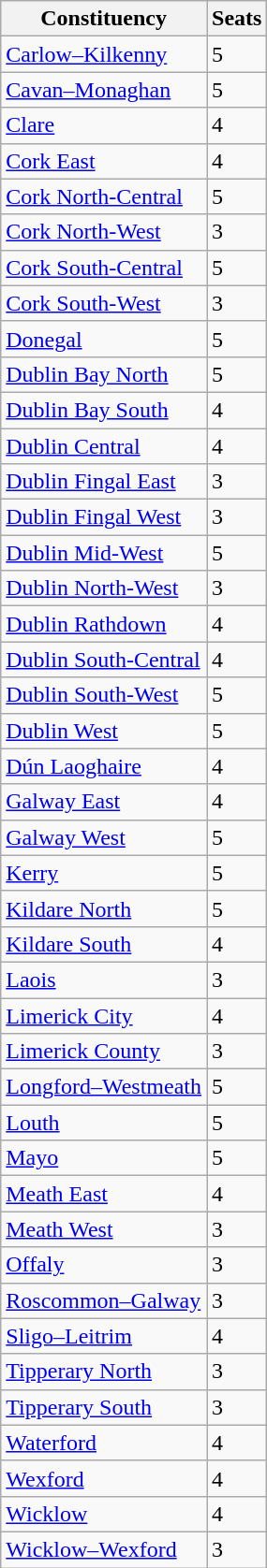<table class="wikitable sortable">
<tr>
<th>Constituency</th>
<th>Seats</th>
</tr>
<tr>
<td><a href='#'>Carlow–Kilkenny</a></td>
<td>5</td>
</tr>
<tr>
<td><a href='#'>Cavan–Monaghan</a></td>
<td>5</td>
</tr>
<tr>
<td><a href='#'>Clare</a></td>
<td>4</td>
</tr>
<tr>
<td><a href='#'>Cork East</a></td>
<td>4</td>
</tr>
<tr>
<td><a href='#'>Cork North-Central</a></td>
<td>5</td>
</tr>
<tr>
<td><a href='#'>Cork North-West</a></td>
<td>3</td>
</tr>
<tr>
<td><a href='#'>Cork South-Central</a></td>
<td>5</td>
</tr>
<tr>
<td><a href='#'>Cork South-West</a></td>
<td>3</td>
</tr>
<tr>
<td><a href='#'>Donegal</a></td>
<td>5</td>
</tr>
<tr>
<td><a href='#'>Dublin Bay North</a></td>
<td>5</td>
</tr>
<tr>
<td><a href='#'>Dublin Bay South</a></td>
<td>4</td>
</tr>
<tr>
<td><a href='#'>Dublin Central</a></td>
<td>4</td>
</tr>
<tr>
<td><a href='#'>Dublin Fingal East</a></td>
<td>3</td>
</tr>
<tr>
<td><a href='#'>Dublin Fingal West</a></td>
<td>3</td>
</tr>
<tr>
<td><a href='#'>Dublin Mid-West</a></td>
<td>5</td>
</tr>
<tr>
<td><a href='#'>Dublin North-West</a></td>
<td>3</td>
</tr>
<tr>
<td><a href='#'>Dublin Rathdown</a></td>
<td>4</td>
</tr>
<tr>
<td><a href='#'>Dublin South-Central</a></td>
<td>4</td>
</tr>
<tr>
<td><a href='#'>Dublin South-West</a></td>
<td>5</td>
</tr>
<tr>
<td><a href='#'>Dublin West</a></td>
<td>5</td>
</tr>
<tr>
<td><a href='#'>Dún Laoghaire</a></td>
<td>4</td>
</tr>
<tr>
<td><a href='#'>Galway East</a></td>
<td>4</td>
</tr>
<tr>
<td><a href='#'>Galway West</a></td>
<td>5</td>
</tr>
<tr>
<td><a href='#'>Kerry</a></td>
<td>5</td>
</tr>
<tr>
<td><a href='#'>Kildare North</a></td>
<td>5</td>
</tr>
<tr>
<td><a href='#'>Kildare South</a></td>
<td>4</td>
</tr>
<tr>
<td><a href='#'>Laois</a></td>
<td>3</td>
</tr>
<tr>
<td><a href='#'>Limerick City</a></td>
<td>4</td>
</tr>
<tr>
<td><a href='#'>Limerick County</a></td>
<td>3</td>
</tr>
<tr>
<td><a href='#'>Longford–Westmeath</a></td>
<td>5</td>
</tr>
<tr>
<td><a href='#'>Louth</a></td>
<td>5</td>
</tr>
<tr>
<td><a href='#'>Mayo</a></td>
<td>5</td>
</tr>
<tr>
<td><a href='#'>Meath East</a></td>
<td>4</td>
</tr>
<tr>
<td><a href='#'>Meath West</a></td>
<td>3</td>
</tr>
<tr>
<td><a href='#'>Offaly</a></td>
<td>3</td>
</tr>
<tr>
<td><a href='#'>Roscommon–Galway</a></td>
<td>3</td>
</tr>
<tr>
<td><a href='#'>Sligo–Leitrim</a></td>
<td>4</td>
</tr>
<tr>
<td><a href='#'>Tipperary North</a></td>
<td>3</td>
</tr>
<tr>
<td><a href='#'>Tipperary South</a></td>
<td>3</td>
</tr>
<tr>
<td><a href='#'>Waterford</a></td>
<td>4</td>
</tr>
<tr>
<td><a href='#'>Wexford</a></td>
<td>4</td>
</tr>
<tr>
<td><a href='#'>Wicklow</a></td>
<td>4</td>
</tr>
<tr>
<td><a href='#'>Wicklow–Wexford</a></td>
<td>3</td>
</tr>
</table>
